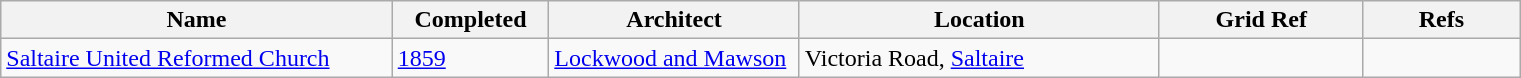<table class="wikitable sortable">
<tr>
<th width="25%">Name</th>
<th width="10%">Completed</th>
<th width="16%">Architect</th>
<th width="23%">Location</th>
<th width="13%">Grid Ref</th>
<th class="unsortable" width="10%">Refs</th>
</tr>
<tr>
<td><a href='#'>Saltaire United Reformed Church</a></td>
<td><a href='#'>1859</a></td>
<td><a href='#'>Lockwood and Mawson</a></td>
<td>Victoria Road, <a href='#'>Saltaire</a></td>
<td></td>
<td></td>
</tr>
</table>
